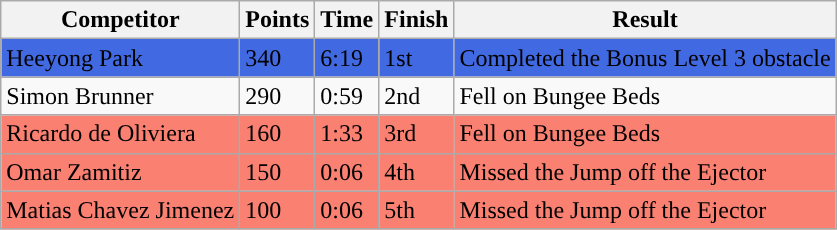<table class="wikitable sortable">
<tr>
<th nowrap="nowrap">Competitor</th>
<th>Points</th>
<th>Time</th>
<th>Finish</th>
<th>Result</th>
</tr>
<tr style="background:royalblue;">
<td> Heeyong Park</td>
<td>340</td>
<td>6:19</td>
<td>1st</td>
<td>Completed the Bonus Level 3 obstacle</td>
</tr>
<tr>
<td> Simon Brunner</td>
<td>290</td>
<td>0:59</td>
<td>2nd</td>
<td>Fell on Bungee Beds</td>
</tr>
<tr style="background-color:#fa8072">
<td> Ricardo de Oliviera</td>
<td>160</td>
<td>1:33</td>
<td>3rd</td>
<td>Fell on Bungee Beds</td>
</tr>
<tr style="background-color:#fa8072">
<td> Omar Zamitiz</td>
<td>150</td>
<td>0:06</td>
<td>4th</td>
<td>Missed the Jump off the Ejector</td>
</tr>
<tr style="background-color:#fa8072">
<td> Matias Chavez Jimenez</td>
<td>100</td>
<td>0:06</td>
<td>5th</td>
<td>Missed the Jump off the Ejector</td>
</tr>
</table>
